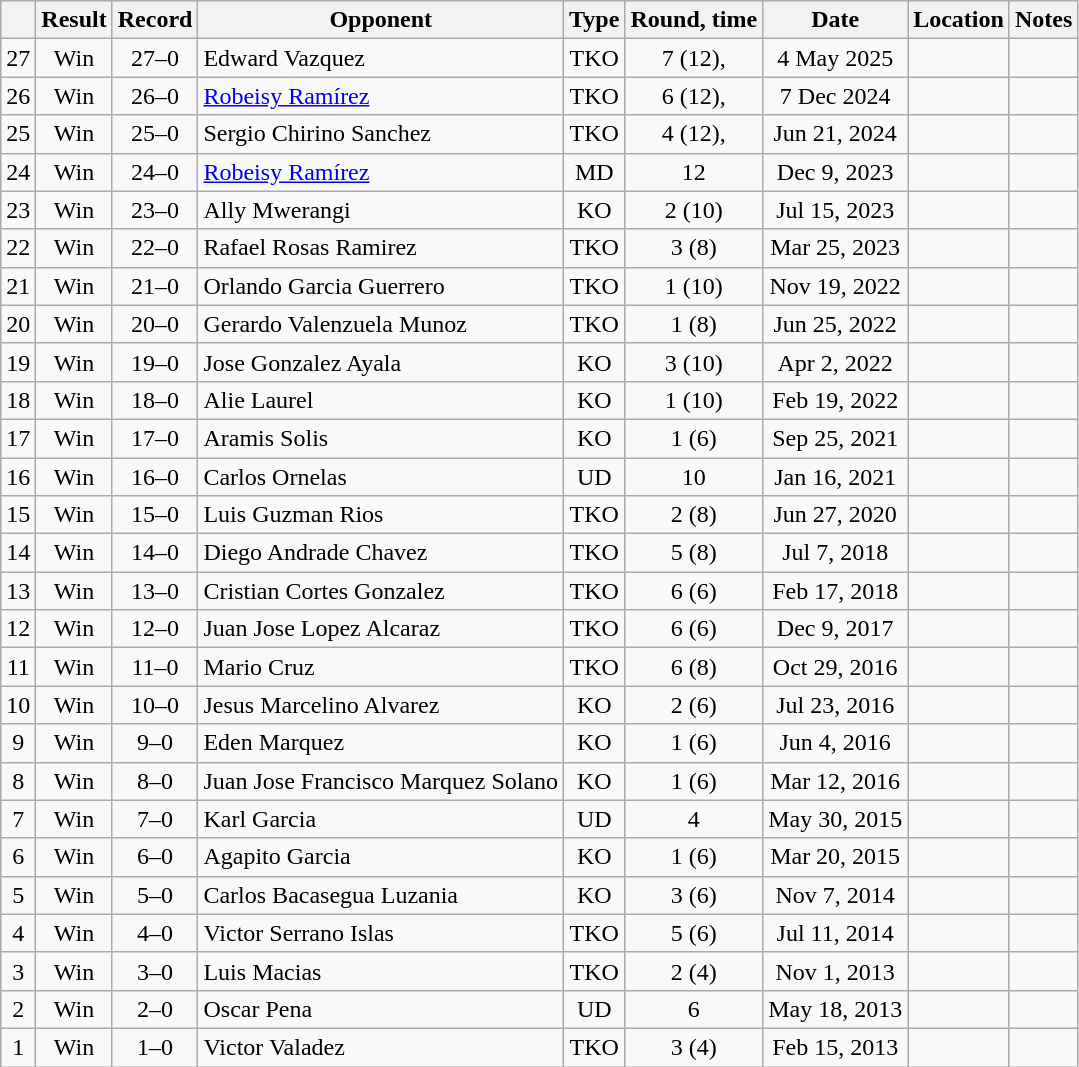<table class=wikitable style=text-align:center>
<tr>
<th></th>
<th>Result</th>
<th>Record</th>
<th>Opponent</th>
<th>Type</th>
<th>Round, time</th>
<th>Date</th>
<th>Location</th>
<th>Notes</th>
</tr>
<tr>
<td>27</td>
<td>Win</td>
<td>27–0</td>
<td style="text-align:left;">Edward Vazquez</td>
<td>TKO</td>
<td>7 (12), </td>
<td>4 May 2025</td>
<td style="text-align:left;"></td>
<td align=left></td>
</tr>
<tr>
<td>26</td>
<td>Win</td>
<td>26–0</td>
<td align=left><a href='#'>Robeisy Ramírez</a></td>
<td>TKO</td>
<td>6 (12), </td>
<td>7 Dec 2024</td>
<td align=left></td>
<td align=left></td>
</tr>
<tr>
<td>25</td>
<td>Win</td>
<td>25–0</td>
<td align=left>Sergio Chirino Sanchez</td>
<td>TKO</td>
<td>4 (12), </td>
<td>Jun 21, 2024</td>
<td align=left></td>
<td align=left></td>
</tr>
<tr>
<td>24</td>
<td>Win</td>
<td>24–0</td>
<td align=left><a href='#'>Robeisy Ramírez</a></td>
<td>MD</td>
<td>12</td>
<td>Dec 9, 2023</td>
<td align=left></td>
<td align=left></td>
</tr>
<tr>
<td>23</td>
<td>Win</td>
<td>23–0</td>
<td align=left>Ally Mwerangi</td>
<td>KO</td>
<td>2 (10)</td>
<td>Jul 15, 2023</td>
<td align=left></td>
<td align=left></td>
</tr>
<tr>
<td>22</td>
<td>Win</td>
<td>22–0</td>
<td align=left>Rafael Rosas Ramirez</td>
<td>TKO</td>
<td>3 (8)</td>
<td>Mar 25, 2023</td>
<td align=left></td>
<td align=left></td>
</tr>
<tr>
<td>21</td>
<td>Win</td>
<td>21–0</td>
<td align=left>Orlando Garcia Guerrero</td>
<td>TKO</td>
<td>1 (10)</td>
<td>Nov 19, 2022</td>
<td align=left></td>
<td align=left></td>
</tr>
<tr>
<td>20</td>
<td>Win</td>
<td>20–0</td>
<td align=left>Gerardo Valenzuela Munoz</td>
<td>TKO</td>
<td>1 (8)</td>
<td>Jun 25, 2022</td>
<td align=left></td>
<td align=left></td>
</tr>
<tr>
<td>19</td>
<td>Win</td>
<td>19–0</td>
<td align=left>Jose Gonzalez Ayala</td>
<td>KO</td>
<td>3 (10)</td>
<td>Apr 2, 2022</td>
<td align=left></td>
<td align=left></td>
</tr>
<tr>
<td>18</td>
<td>Win</td>
<td>18–0</td>
<td align=left>Alie Laurel</td>
<td>KO</td>
<td>1 (10)</td>
<td>Feb 19, 2022</td>
<td align=left></td>
<td align=left></td>
</tr>
<tr>
<td>17</td>
<td>Win</td>
<td>17–0</td>
<td align=left>Aramis Solis</td>
<td>KO</td>
<td>1 (6)</td>
<td>Sep 25, 2021</td>
<td align=left></td>
<td align=left></td>
</tr>
<tr>
<td>16</td>
<td>Win</td>
<td>16–0</td>
<td align=left>Carlos Ornelas</td>
<td>UD</td>
<td>10</td>
<td>Jan 16, 2021</td>
<td align=left></td>
<td align=left></td>
</tr>
<tr>
<td>15</td>
<td>Win</td>
<td>15–0</td>
<td align=left>Luis Guzman Rios</td>
<td>TKO</td>
<td>2 (8)</td>
<td>Jun 27, 2020</td>
<td align=left></td>
<td align=left></td>
</tr>
<tr>
<td>14</td>
<td>Win</td>
<td>14–0</td>
<td align=left>Diego Andrade Chavez</td>
<td>TKO</td>
<td>5 (8)</td>
<td>Jul 7, 2018</td>
<td align=left></td>
<td align=left></td>
</tr>
<tr>
<td>13</td>
<td>Win</td>
<td>13–0</td>
<td align=left>Cristian Cortes Gonzalez</td>
<td>TKO</td>
<td>6 (6)</td>
<td>Feb 17, 2018</td>
<td align=left></td>
<td align=left></td>
</tr>
<tr>
<td>12</td>
<td>Win</td>
<td>12–0</td>
<td align=left>Juan Jose Lopez Alcaraz</td>
<td>TKO</td>
<td>6 (6)</td>
<td>Dec 9, 2017</td>
<td align=left></td>
<td align=left></td>
</tr>
<tr>
<td>11</td>
<td>Win</td>
<td>11–0</td>
<td align=left>Mario Cruz</td>
<td>TKO</td>
<td>6 (8)</td>
<td>Oct 29, 2016</td>
<td align=left></td>
<td align=left></td>
</tr>
<tr>
<td>10</td>
<td>Win</td>
<td>10–0</td>
<td align=left>Jesus Marcelino Alvarez</td>
<td>KO</td>
<td>2 (6)</td>
<td>Jul 23, 2016</td>
<td align=left></td>
<td align=left></td>
</tr>
<tr>
<td>9</td>
<td>Win</td>
<td>9–0</td>
<td align=left>Eden Marquez</td>
<td>KO</td>
<td>1 (6)</td>
<td>Jun 4, 2016</td>
<td align=left></td>
<td align=left></td>
</tr>
<tr>
<td>8</td>
<td>Win</td>
<td>8–0</td>
<td align=left>Juan Jose Francisco Marquez Solano</td>
<td>KO</td>
<td>1 (6)</td>
<td>Mar 12, 2016</td>
<td align=left></td>
<td align=left></td>
</tr>
<tr>
<td>7</td>
<td>Win</td>
<td>7–0</td>
<td align=left>Karl Garcia</td>
<td>UD</td>
<td>4</td>
<td>May 30, 2015</td>
<td align=left></td>
<td align=left></td>
</tr>
<tr>
<td>6</td>
<td>Win</td>
<td>6–0</td>
<td align=left>Agapito Garcia</td>
<td>KO</td>
<td>1 (6)</td>
<td>Mar 20, 2015</td>
<td align=left></td>
<td align=left></td>
</tr>
<tr>
<td>5</td>
<td>Win</td>
<td>5–0</td>
<td align=left>Carlos Bacasegua Luzania</td>
<td>KO</td>
<td>3 (6)</td>
<td>Nov 7, 2014</td>
<td align=left></td>
<td align=left></td>
</tr>
<tr>
<td>4</td>
<td>Win</td>
<td>4–0</td>
<td align=left>Victor Serrano Islas</td>
<td>TKO</td>
<td>5 (6)</td>
<td>Jul 11, 2014</td>
<td align=left></td>
<td align=left></td>
</tr>
<tr>
<td>3</td>
<td>Win</td>
<td>3–0</td>
<td align=left>Luis Macias</td>
<td>TKO</td>
<td>2 (4)</td>
<td>Nov 1, 2013</td>
<td align=left></td>
<td align=left></td>
</tr>
<tr>
<td>2</td>
<td>Win</td>
<td>2–0</td>
<td align=left>Oscar Pena</td>
<td>UD</td>
<td>6</td>
<td>May 18, 2013</td>
<td align=left></td>
<td align=left></td>
</tr>
<tr>
<td>1</td>
<td>Win</td>
<td>1–0</td>
<td align=left>Victor Valadez</td>
<td>TKO</td>
<td>3 (4)</td>
<td>Feb 15, 2013</td>
<td align=left></td>
<td align=left></td>
</tr>
</table>
